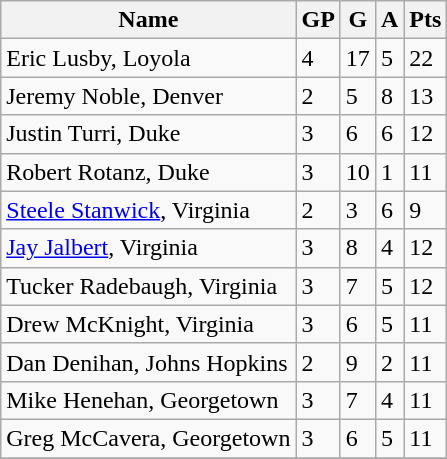<table class="wikitable">
<tr>
<th>Name</th>
<th>GP</th>
<th>G</th>
<th>A</th>
<th>Pts</th>
</tr>
<tr>
<td>Eric Lusby, Loyola</td>
<td>4</td>
<td>17</td>
<td>5</td>
<td>22</td>
</tr>
<tr>
<td>Jeremy Noble, Denver</td>
<td>2</td>
<td>5</td>
<td>8</td>
<td>13</td>
</tr>
<tr>
<td>Justin Turri, Duke</td>
<td>3</td>
<td>6</td>
<td>6</td>
<td>12</td>
</tr>
<tr>
<td>Robert Rotanz, Duke</td>
<td>3</td>
<td>10</td>
<td>1</td>
<td>11</td>
</tr>
<tr>
<td><a href='#'>Steele Stanwick</a>, Virginia</td>
<td>2</td>
<td>3</td>
<td>6</td>
<td>9</td>
</tr>
<tr>
<td><a href='#'>Jay Jalbert</a>, Virginia</td>
<td>3</td>
<td>8</td>
<td>4</td>
<td>12</td>
</tr>
<tr>
<td>Tucker Radebaugh, Virginia</td>
<td>3</td>
<td>7</td>
<td>5</td>
<td>12</td>
</tr>
<tr>
<td>Drew McKnight, Virginia</td>
<td>3</td>
<td>6</td>
<td>5</td>
<td>11</td>
</tr>
<tr>
<td>Dan Denihan, Johns Hopkins</td>
<td>2</td>
<td>9</td>
<td>2</td>
<td>11</td>
</tr>
<tr>
<td>Mike Henehan, Georgetown</td>
<td>3</td>
<td>7</td>
<td>4</td>
<td>11</td>
</tr>
<tr>
<td>Greg McCavera, Georgetown</td>
<td>3</td>
<td>6</td>
<td>5</td>
<td>11</td>
</tr>
<tr>
</tr>
</table>
